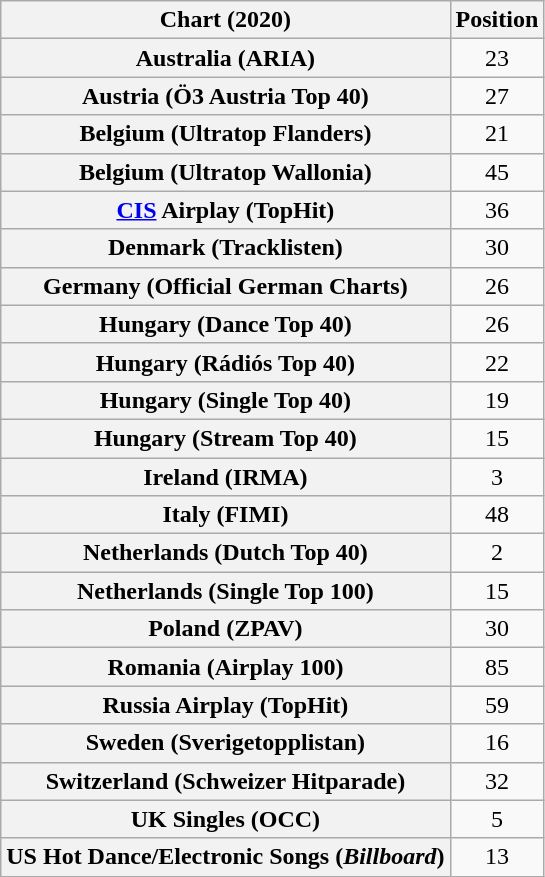<table class="wikitable sortable plainrowheaders" style="text-align:center">
<tr>
<th scope="col">Chart (2020)</th>
<th scope="col">Position</th>
</tr>
<tr>
<th scope="row">Australia (ARIA)</th>
<td>23</td>
</tr>
<tr>
<th scope="row">Austria (Ö3 Austria Top 40)</th>
<td>27</td>
</tr>
<tr>
<th scope="row">Belgium (Ultratop Flanders)</th>
<td>21</td>
</tr>
<tr>
<th scope="row">Belgium (Ultratop Wallonia)</th>
<td>45</td>
</tr>
<tr>
<th scope="row"><a href='#'>CIS</a> Airplay (TopHit)</th>
<td>36</td>
</tr>
<tr>
<th scope="row">Denmark (Tracklisten)</th>
<td>30</td>
</tr>
<tr>
<th scope="row">Germany (Official German Charts)</th>
<td>26</td>
</tr>
<tr>
<th scope="row">Hungary (Dance Top 40)</th>
<td>26</td>
</tr>
<tr>
<th scope="row">Hungary (Rádiós Top 40)</th>
<td>22</td>
</tr>
<tr>
<th scope="row">Hungary (Single Top 40)</th>
<td>19</td>
</tr>
<tr>
<th scope="row">Hungary (Stream Top 40)</th>
<td>15</td>
</tr>
<tr>
<th scope="row">Ireland (IRMA)</th>
<td>3</td>
</tr>
<tr>
<th scope="row">Italy (FIMI)</th>
<td>48</td>
</tr>
<tr>
<th scope="row">Netherlands (Dutch Top 40)</th>
<td>2</td>
</tr>
<tr>
<th scope="row">Netherlands (Single Top 100)</th>
<td>15</td>
</tr>
<tr>
<th scope="row">Poland (ZPAV)</th>
<td>30</td>
</tr>
<tr>
<th scope="row">Romania (Airplay 100)</th>
<td>85</td>
</tr>
<tr>
<th scope="row">Russia Airplay (TopHit)</th>
<td>59</td>
</tr>
<tr>
<th scope="row">Sweden (Sverigetopplistan)</th>
<td>16</td>
</tr>
<tr>
<th scope="row">Switzerland (Schweizer Hitparade)</th>
<td>32</td>
</tr>
<tr>
<th scope="row">UK Singles (OCC)</th>
<td>5</td>
</tr>
<tr>
<th scope="row">US Hot Dance/Electronic Songs (<em>Billboard</em>)</th>
<td>13</td>
</tr>
</table>
